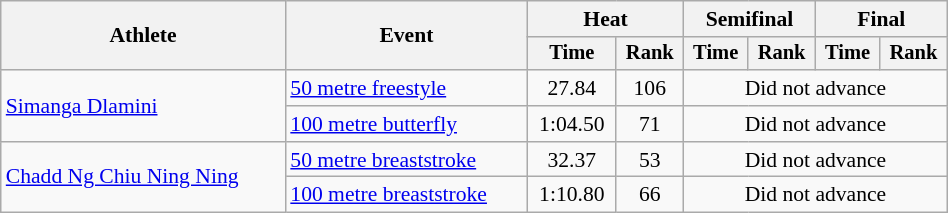<table class="wikitable" style="text-align:center; font-size:90%; width:50%;">
<tr>
<th rowspan="2">Athlete</th>
<th rowspan="2">Event</th>
<th colspan="2">Heat</th>
<th colspan="2">Semifinal</th>
<th colspan="2">Final</th>
</tr>
<tr style="font-size:95%">
<th>Time</th>
<th>Rank</th>
<th>Time</th>
<th>Rank</th>
<th>Time</th>
<th>Rank</th>
</tr>
<tr>
<td align=left rowspan=2><a href='#'>Simanga Dlamini</a></td>
<td align=left><a href='#'>50 metre freestyle</a></td>
<td>27.84</td>
<td>106</td>
<td colspan=4>Did not advance</td>
</tr>
<tr>
<td align=left><a href='#'>100 metre butterfly</a></td>
<td>1:04.50</td>
<td>71</td>
<td colspan=4>Did not advance</td>
</tr>
<tr>
<td align=left rowspan=2><a href='#'>Chadd Ng Chiu Ning Ning</a></td>
<td align=left><a href='#'>50 metre breaststroke</a></td>
<td>32.37</td>
<td>53</td>
<td colspan=4>Did not advance</td>
</tr>
<tr>
<td align=left><a href='#'>100 metre breaststroke</a></td>
<td>1:10.80</td>
<td>66</td>
<td colspan=4>Did not advance</td>
</tr>
</table>
